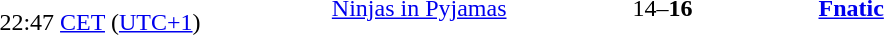<table>
<tr>
<td style="text-align:right" width="150px"><br>22:47 <a href='#'>CET</a> (<a href='#'>UTC+1</a>)</td>
<td style="text-align:right" width="200px"><a href='#'>Ninjas in Pyjamas</a></td>
<td style="text-align:center" width="200px">14–<strong>16</strong><br></td>
<td style="text-align:left"><strong><a href='#'>Fnatic</a></strong></td>
</tr>
</table>
